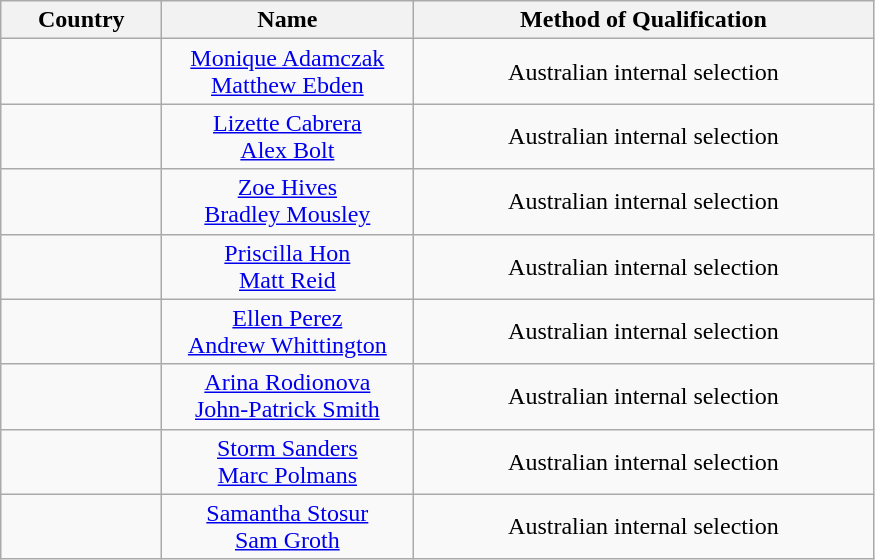<table class="wikitable" style="text-align: center;">
<tr>
<th style="width:100px;">Country</th>
<th width=160>Name</th>
<th width=300>Method of Qualification</th>
</tr>
<tr>
<td> <br> </td>
<td><a href='#'>Monique Adamczak</a><br><a href='#'>Matthew Ebden</a></td>
<td>Australian internal selection</td>
</tr>
<tr>
<td> <br> </td>
<td><a href='#'>Lizette Cabrera</a><br><a href='#'>Alex Bolt</a></td>
<td>Australian internal selection</td>
</tr>
<tr>
<td> <br> </td>
<td><a href='#'>Zoe Hives</a><br><a href='#'>Bradley Mousley</a></td>
<td>Australian internal selection</td>
</tr>
<tr>
<td> <br> </td>
<td><a href='#'>Priscilla Hon</a><br><a href='#'>Matt Reid</a></td>
<td>Australian internal selection</td>
</tr>
<tr>
<td> <br> </td>
<td><a href='#'>Ellen Perez</a><br><a href='#'>Andrew Whittington</a></td>
<td>Australian internal selection</td>
</tr>
<tr>
<td> <br> </td>
<td><a href='#'>Arina Rodionova</a><br><a href='#'>John-Patrick Smith</a></td>
<td>Australian internal selection</td>
</tr>
<tr>
<td> <br> </td>
<td><a href='#'>Storm Sanders</a><br><a href='#'>Marc Polmans</a></td>
<td>Australian internal selection</td>
</tr>
<tr>
<td> <br> </td>
<td><a href='#'>Samantha Stosur</a><br><a href='#'>Sam Groth</a></td>
<td>Australian internal selection</td>
</tr>
</table>
